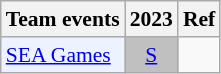<table style='font-size: 90%; text-align:center;' class='wikitable'>
<tr>
<th>Team events</th>
<th>2023</th>
<th>Ref</th>
</tr>
<tr>
<td bgcolor="#ECF2FF"; align="left"><a href='#'>SEA Games</a></td>
<td bgcolor=silver><a href='#'>S</a></td>
<td></td>
</tr>
</table>
